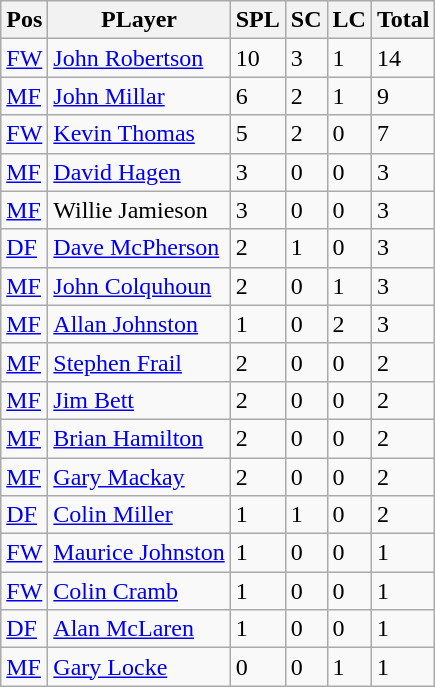<table class="wikitable">
<tr>
<th>Pos</th>
<th>PLayer</th>
<th>SPL</th>
<th>SC</th>
<th>LC</th>
<th>Total</th>
</tr>
<tr>
<td><a href='#'>FW</a></td>
<td> <a href='#'>John Robertson</a></td>
<td>10</td>
<td>3</td>
<td>1</td>
<td>14</td>
</tr>
<tr>
<td><a href='#'>MF</a></td>
<td> <a href='#'>John Millar</a></td>
<td>6</td>
<td>2</td>
<td>1</td>
<td>9</td>
</tr>
<tr>
<td><a href='#'>FW</a></td>
<td> <a href='#'>Kevin Thomas</a></td>
<td>5</td>
<td>2</td>
<td>0</td>
<td>7</td>
</tr>
<tr>
<td><a href='#'>MF</a></td>
<td> <a href='#'>David Hagen</a></td>
<td>3</td>
<td>0</td>
<td>0</td>
<td>3</td>
</tr>
<tr>
<td><a href='#'>MF</a></td>
<td> Willie Jamieson</td>
<td>3</td>
<td>0</td>
<td>0</td>
<td>3</td>
</tr>
<tr>
<td><a href='#'>DF</a></td>
<td> <a href='#'>Dave McPherson</a></td>
<td>2</td>
<td>1</td>
<td>0</td>
<td>3</td>
</tr>
<tr>
<td><a href='#'>MF</a></td>
<td> <a href='#'>John Colquhoun</a></td>
<td>2</td>
<td>0</td>
<td>1</td>
<td>3</td>
</tr>
<tr>
<td><a href='#'>MF</a></td>
<td> <a href='#'>Allan Johnston</a></td>
<td>1</td>
<td>0</td>
<td>2</td>
<td>3</td>
</tr>
<tr>
<td><a href='#'>MF</a></td>
<td> <a href='#'>Stephen Frail</a></td>
<td>2</td>
<td>0</td>
<td>0</td>
<td>2</td>
</tr>
<tr>
<td><a href='#'>MF</a></td>
<td> <a href='#'>Jim Bett</a></td>
<td>2</td>
<td>0</td>
<td>0</td>
<td>2</td>
</tr>
<tr>
<td><a href='#'>MF</a></td>
<td> <a href='#'>Brian Hamilton</a></td>
<td>2</td>
<td>0</td>
<td>0</td>
<td>2</td>
</tr>
<tr>
<td><a href='#'>MF</a></td>
<td> <a href='#'>Gary Mackay</a></td>
<td>2</td>
<td>0</td>
<td>0</td>
<td>2</td>
</tr>
<tr>
<td><a href='#'>DF</a></td>
<td> <a href='#'>Colin Miller</a></td>
<td>1</td>
<td>1</td>
<td>0</td>
<td>2</td>
</tr>
<tr>
<td><a href='#'>FW</a></td>
<td> <a href='#'>Maurice Johnston</a></td>
<td>1</td>
<td>0</td>
<td>0</td>
<td>1</td>
</tr>
<tr>
<td><a href='#'>FW</a></td>
<td> <a href='#'>Colin Cramb</a></td>
<td>1</td>
<td>0</td>
<td>0</td>
<td>1</td>
</tr>
<tr>
<td><a href='#'>DF</a></td>
<td> <a href='#'>Alan McLaren</a></td>
<td>1</td>
<td>0</td>
<td>0</td>
<td>1</td>
</tr>
<tr>
<td><a href='#'>MF</a></td>
<td> <a href='#'>Gary Locke</a></td>
<td>0</td>
<td>0</td>
<td>1</td>
<td>1</td>
</tr>
</table>
